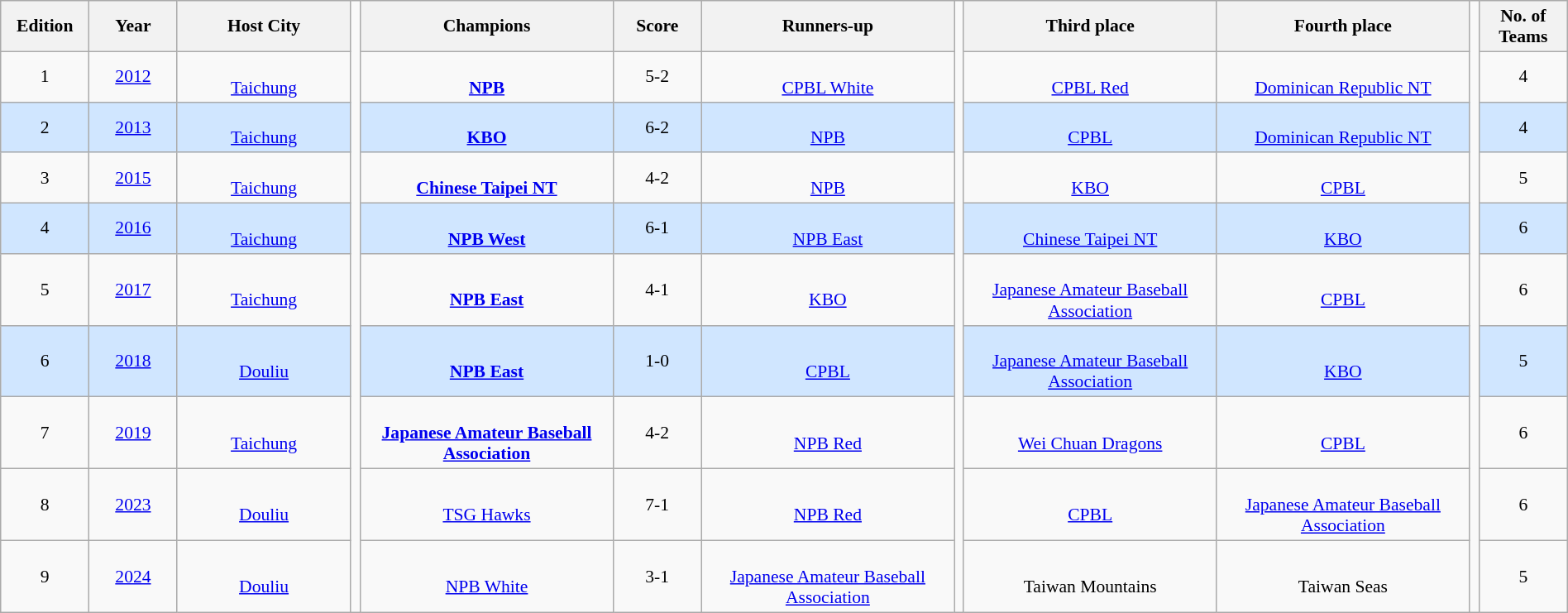<table class="wikitable" style="text-align:center;width:100%; font-size:90%;">
<tr>
<th scope="col"  width=65>Edition</th>
<th scope="col"  width=65>Year</th>
<th scope="col"  width=135>Host City</th>
<td rowspan="10" width=1></td>
<th scope="col"  width=200>Champions</th>
<th scope="col"  width=65>Score</th>
<th scope="col"  width=200>Runners-up</th>
<td rowspan="10" width=1></td>
<th scope="col"  width=200>Third place</th>
<th scope="col"  width=200>Fourth place</th>
<td rowspan="10" width=1></td>
<th scope="col"  width=65>No. of Teams</th>
</tr>
<tr>
<td>1</td>
<td><a href='#'>2012</a></td>
<td><br><a href='#'>Taichung</a></td>
<td><br><strong><a href='#'>NPB</a></strong></td>
<td>5-2</td>
<td><br><a href='#'>CPBL White</a></td>
<td><br><a href='#'>CPBL Red</a></td>
<td><br><a href='#'>Dominican Republic NT</a></td>
<td>4</td>
</tr>
<tr bgcolor=#D0E6FF>
<td>2</td>
<td><a href='#'>2013</a></td>
<td><br><a href='#'>Taichung</a></td>
<td><br><strong><a href='#'>KBO</a></strong></td>
<td>6-2</td>
<td><br><a href='#'>NPB</a></td>
<td><br><a href='#'>CPBL</a></td>
<td><br><a href='#'>Dominican Republic NT</a></td>
<td>4</td>
</tr>
<tr>
<td>3</td>
<td><a href='#'>2015</a></td>
<td><br><a href='#'>Taichung</a></td>
<td><br><strong><a href='#'>Chinese Taipei NT</a></strong></td>
<td>4-2</td>
<td><br><a href='#'>NPB</a></td>
<td><br><a href='#'>KBO</a></td>
<td><br><a href='#'>CPBL</a></td>
<td>5</td>
</tr>
<tr bgcolor=#D0E6FF>
<td>4</td>
<td><a href='#'>2016</a></td>
<td><br><a href='#'>Taichung</a></td>
<td><br><strong><a href='#'>NPB West</a></strong></td>
<td>6-1</td>
<td><br><a href='#'>NPB East</a></td>
<td><br><a href='#'>Chinese Taipei NT</a></td>
<td><br><a href='#'>KBO</a></td>
<td>6</td>
</tr>
<tr>
<td>5</td>
<td><a href='#'>2017</a></td>
<td><br><a href='#'>Taichung</a></td>
<td><br><strong><a href='#'>NPB East</a></strong></td>
<td>4-1</td>
<td><br><a href='#'>KBO</a></td>
<td><br><a href='#'>Japanese Amateur Baseball Association</a></td>
<td><br><a href='#'>CPBL</a></td>
<td>6</td>
</tr>
<tr bgcolor=#D0E6FF>
<td>6</td>
<td><a href='#'>2018</a></td>
<td><br><a href='#'>Douliu</a></td>
<td><br><strong><a href='#'>NPB East</a></strong></td>
<td>1-0</td>
<td><br><a href='#'>CPBL</a></td>
<td><br><a href='#'>Japanese Amateur Baseball Association</a></td>
<td><br><a href='#'>KBO</a></td>
<td>5</td>
</tr>
<tr>
<td>7</td>
<td><a href='#'>2019</a></td>
<td><br><a href='#'>Taichung</a></td>
<td><br><strong><a href='#'>Japanese Amateur Baseball Association</a></strong></td>
<td>4-2</td>
<td><br><a href='#'>NPB Red</a></td>
<td><br><a href='#'>Wei Chuan Dragons</a></td>
<td><br><a href='#'>CPBL</a></td>
<td>6</td>
</tr>
<tr>
<td>8</td>
<td><a href='#'>2023</a></td>
<td><br><a href='#'>Douliu</a></td>
<td><br><a href='#'>TSG Hawks</a></td>
<td>7-1</td>
<td><br><a href='#'>NPB Red</a></td>
<td><br><a href='#'>CPBL</a></td>
<td><br><a href='#'>Japanese Amateur Baseball Association</a></td>
<td>6</td>
</tr>
<tr>
<td>9</td>
<td><a href='#'>2024</a></td>
<td><br><a href='#'>Douliu</a></td>
<td><br><a href='#'>NPB White</a></td>
<td>3-1</td>
<td><br><a href='#'>Japanese Amateur Baseball Association</a></td>
<td><br>Taiwan Mountains</td>
<td><br>Taiwan Seas</td>
<td>5</td>
</tr>
</table>
